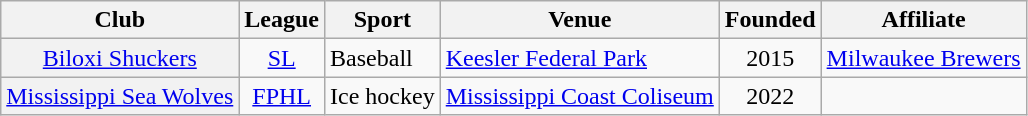<table class="wikitable sortable">
<tr>
<th scope="col">Club</th>
<th scope="col">League</th>
<th scope="col">Sport</th>
<th scope="col">Venue</th>
<th scope="col">Founded</th>
<th scope="col">Affiliate</th>
</tr>
<tr>
<th scope="row" style="font-weight: normal; text-align: center;"><a href='#'>Biloxi Shuckers</a></th>
<td style="text-align:center;"><a href='#'>SL</a></td>
<td>Baseball</td>
<td><a href='#'>Keesler Federal Park</a></td>
<td align=center>2015</td>
<td><a href='#'>Milwaukee Brewers</a></td>
</tr>
<tr>
<th scope="row" style="font-weight: normal; text-align: center;"><a href='#'>Mississippi Sea Wolves</a></th>
<td style="text-align:center;"><a href='#'>FPHL</a></td>
<td>Ice hockey</td>
<td><a href='#'>Mississippi Coast Coliseum</a></td>
<td align=center>2022</td>
<td></td>
</tr>
</table>
